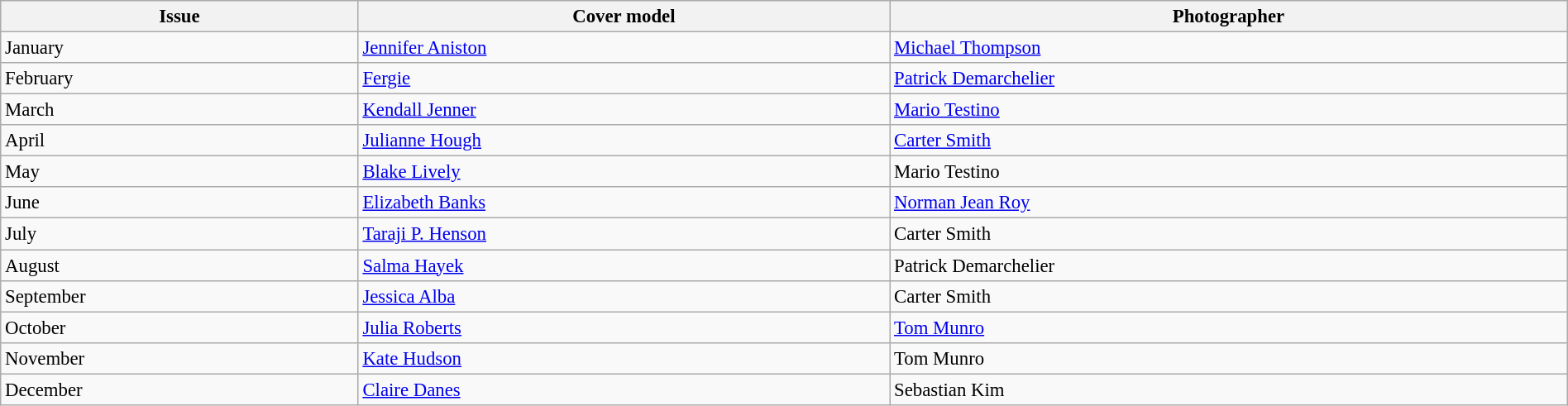<table class="sortable wikitable"  style="font-size:95%; width:100%;">
<tr>
<th style="text-align:center;">Issue</th>
<th style="text-align:center;">Cover model</th>
<th style="text-align:center;">Photographer</th>
</tr>
<tr>
<td>January</td>
<td><a href='#'>Jennifer Aniston</a></td>
<td><a href='#'>Michael Thompson</a></td>
</tr>
<tr>
<td>February</td>
<td><a href='#'>Fergie</a></td>
<td><a href='#'>Patrick Demarchelier</a></td>
</tr>
<tr>
<td>March</td>
<td><a href='#'>Kendall Jenner</a></td>
<td><a href='#'>Mario Testino</a></td>
</tr>
<tr>
<td>April</td>
<td><a href='#'>Julianne Hough</a></td>
<td><a href='#'>Carter Smith</a></td>
</tr>
<tr>
<td>May</td>
<td><a href='#'>Blake Lively</a></td>
<td>Mario Testino</td>
</tr>
<tr>
<td>June</td>
<td><a href='#'>Elizabeth Banks</a></td>
<td><a href='#'>Norman Jean Roy</a></td>
</tr>
<tr>
<td>July</td>
<td><a href='#'>Taraji P. Henson</a></td>
<td>Carter Smith</td>
</tr>
<tr>
<td>August</td>
<td><a href='#'>Salma Hayek</a></td>
<td>Patrick Demarchelier</td>
</tr>
<tr>
<td>September</td>
<td><a href='#'>Jessica Alba</a></td>
<td>Carter Smith</td>
</tr>
<tr>
<td>October</td>
<td><a href='#'>Julia Roberts</a></td>
<td><a href='#'>Tom Munro</a></td>
</tr>
<tr>
<td>November</td>
<td><a href='#'>Kate Hudson</a></td>
<td>Tom Munro</td>
</tr>
<tr>
<td>December</td>
<td><a href='#'>Claire Danes</a></td>
<td>Sebastian Kim</td>
</tr>
</table>
